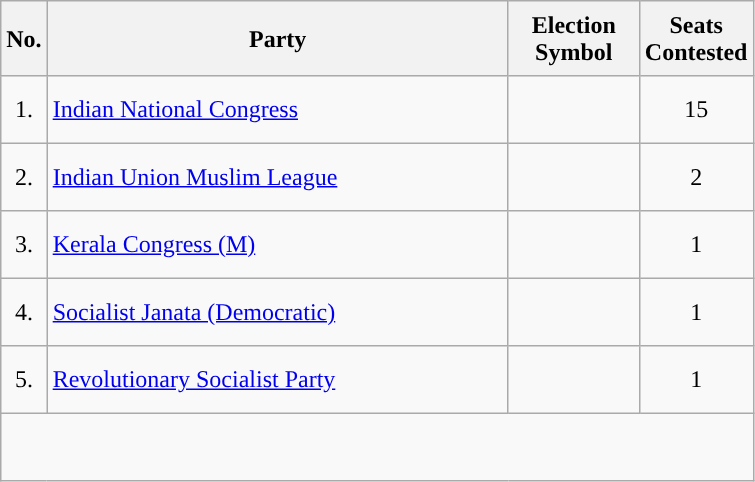<table class="wikitable">
<tr style="height: 50px;">
<th scope="col" style="width:4px;">No.<br></th>
<th scope="col" style="width:300px;">Party</th>
<th scope="col" style="width:80px;">Election Symbol</th>
<th scope="col" style="width:60px;">Seats Contested</th>
</tr>
<tr style="height: 45px;">
<td ! style="text-align:center; background:">1.</td>
<td><a href='#'>Indian National Congress</a></td>
<td style="text-align:center;"></td>
<td style="text-align:center;">15</td>
</tr>
<tr style="height: 45px;">
<td ! style="text-align:center; background:">2.</td>
<td><a href='#'>Indian Union Muslim League</a></td>
<td style="text-align:center;"></td>
<td style="text-align:center;">2</td>
</tr>
<tr style="height: 45px;">
<td ! style="text-align:center; background:">3.</td>
<td><a href='#'>Kerala Congress (M)</a></td>
<td style="text-align:center;"></td>
<td style="text-align:center;">1</td>
</tr>
<tr style="height: 45px;">
<td ! style="text-align:center; background:">4.</td>
<td><a href='#'>Socialist Janata (Democratic)</a></td>
<td style="text-align:center;"></td>
<td style="text-align:center;">1</td>
</tr>
<tr style="height: 45px;">
<td ! style="text-align:center; background:">5.</td>
<td><a href='#'>Revolutionary Socialist Party</a></td>
<td style="text-align:center;"></td>
<td style="text-align:center;">1</td>
</tr>
<tr style="height: 45px;">
</tr>
</table>
